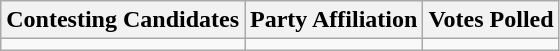<table class="wikitable sortable">
<tr>
<th>Contesting Candidates</th>
<th>Party Affiliation</th>
<th>Votes Polled</th>
</tr>
<tr>
<td></td>
<td></td>
<td></td>
</tr>
</table>
